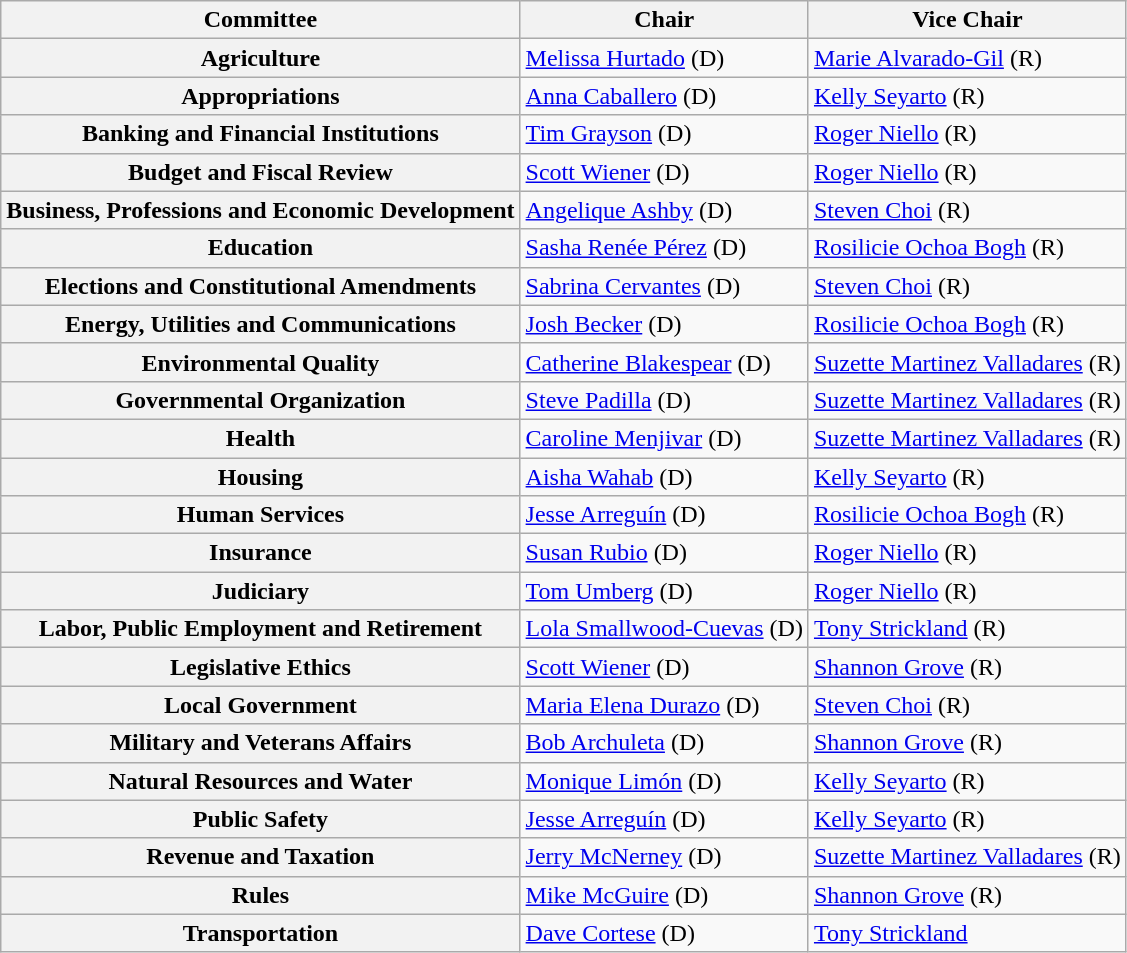<table class="wikitable plainrowheaders">
<tr>
<th>Committee</th>
<th>Chair</th>
<th>Vice Chair</th>
</tr>
<tr>
<th scope=row style="text-align: center;">Agriculture</th>
<td><a href='#'>Melissa Hurtado</a> (D)</td>
<td><a href='#'>Marie Alvarado-Gil</a> (R)</td>
</tr>
<tr>
<th scope=row style="text-align: center;">Appropriations</th>
<td><a href='#'>Anna Caballero</a> (D)</td>
<td><a href='#'>Kelly Seyarto</a> (R)</td>
</tr>
<tr>
<th scope=row style="text-align: center;">Banking and Financial Institutions</th>
<td><a href='#'>Tim Grayson</a> (D)</td>
<td><a href='#'>Roger Niello</a> (R)</td>
</tr>
<tr>
<th scope=row style="text-align: center;">Budget and Fiscal Review</th>
<td><a href='#'>Scott Wiener</a> (D)</td>
<td><a href='#'>Roger Niello</a> (R)</td>
</tr>
<tr>
<th scope=row style="text-align: center;">Business, Professions and Economic Development</th>
<td><a href='#'>Angelique Ashby</a> (D)</td>
<td><a href='#'>Steven Choi</a> (R)</td>
</tr>
<tr>
<th scope=row style="text-align: center;">Education</th>
<td><a href='#'>Sasha Renée Pérez</a> (D)</td>
<td><a href='#'>Rosilicie Ochoa Bogh</a> (R)</td>
</tr>
<tr>
<th scope=row style="text-align: center;">Elections and Constitutional Amendments</th>
<td><a href='#'>Sabrina Cervantes</a> (D)</td>
<td><a href='#'>Steven Choi</a> (R)</td>
</tr>
<tr>
<th scope=row style="text-align: center;">Energy, Utilities and Communications</th>
<td><a href='#'>Josh Becker</a> (D)</td>
<td><a href='#'>Rosilicie Ochoa Bogh</a> (R)</td>
</tr>
<tr>
<th scope=row style="text-align: center;">Environmental Quality</th>
<td><a href='#'>Catherine Blakespear</a> (D)</td>
<td><a href='#'>Suzette Martinez Valladares</a> (R)</td>
</tr>
<tr>
<th scope="row" style="text-align: center;">Governmental Organization</th>
<td><a href='#'>Steve Padilla</a> (D)</td>
<td><a href='#'>Suzette Martinez Valladares</a> (R)</td>
</tr>
<tr>
<th scope="row" style="text-align: center;">Health</th>
<td><a href='#'>Caroline Menjivar</a> (D)</td>
<td><a href='#'>Suzette Martinez Valladares</a> (R)</td>
</tr>
<tr>
<th scope="row" style="text-align: center;">Housing</th>
<td><a href='#'>Aisha Wahab</a> (D)</td>
<td><a href='#'>Kelly Seyarto</a> (R)</td>
</tr>
<tr>
<th scope="row" style="text-align: center;">Human Services</th>
<td><a href='#'>Jesse Arreguín</a> (D)</td>
<td><a href='#'>Rosilicie Ochoa Bogh</a> (R)</td>
</tr>
<tr>
<th scope="row" style="text-align: center;">Insurance</th>
<td><a href='#'>Susan Rubio</a> (D)</td>
<td><a href='#'>Roger Niello</a> (R)</td>
</tr>
<tr>
<th scope="row" style="text-align: center;">Judiciary</th>
<td><a href='#'>Tom Umberg</a> (D)</td>
<td><a href='#'>Roger Niello</a> (R)</td>
</tr>
<tr>
<th scope="row" style="text-align: center;">Labor, Public Employment and Retirement</th>
<td><a href='#'>Lola Smallwood-Cuevas</a> (D)</td>
<td><a href='#'>Tony Strickland</a> (R)</td>
</tr>
<tr>
<th>Legislative Ethics</th>
<td><a href='#'>Scott Wiener</a> (D)</td>
<td><a href='#'>Shannon Grove</a> (R)</td>
</tr>
<tr>
<th>Local Government</th>
<td><a href='#'>Maria Elena Durazo</a> (D)</td>
<td><a href='#'>Steven Choi</a> (R)</td>
</tr>
<tr>
<th scope=row style="text-align: center;">Military and Veterans Affairs</th>
<td><a href='#'>Bob Archuleta</a> (D)</td>
<td><a href='#'>Shannon Grove</a> (R)</td>
</tr>
<tr>
<th scope=row style="text-align: center;">Natural Resources and Water</th>
<td><a href='#'>Monique Limón</a> (D)</td>
<td><a href='#'>Kelly Seyarto</a> (R)</td>
</tr>
<tr>
<th scope=row style="text-align: center;">Public Safety</th>
<td><a href='#'>Jesse Arreguín</a> (D)</td>
<td><a href='#'>Kelly Seyarto</a> (R)</td>
</tr>
<tr>
<th>Revenue and Taxation</th>
<td><a href='#'>Jerry McNerney</a> (D)</td>
<td><a href='#'>Suzette Martinez Valladares</a> (R)</td>
</tr>
<tr>
<th scope="row" style="text-align: center;">Rules</th>
<td><a href='#'>Mike McGuire</a> (D)</td>
<td><a href='#'>Shannon Grove</a> (R)</td>
</tr>
<tr>
<th scope="row" style="text-align: center;">Transportation</th>
<td><a href='#'>Dave Cortese</a> (D)</td>
<td><a href='#'>Tony Strickland</a></td>
</tr>
</table>
